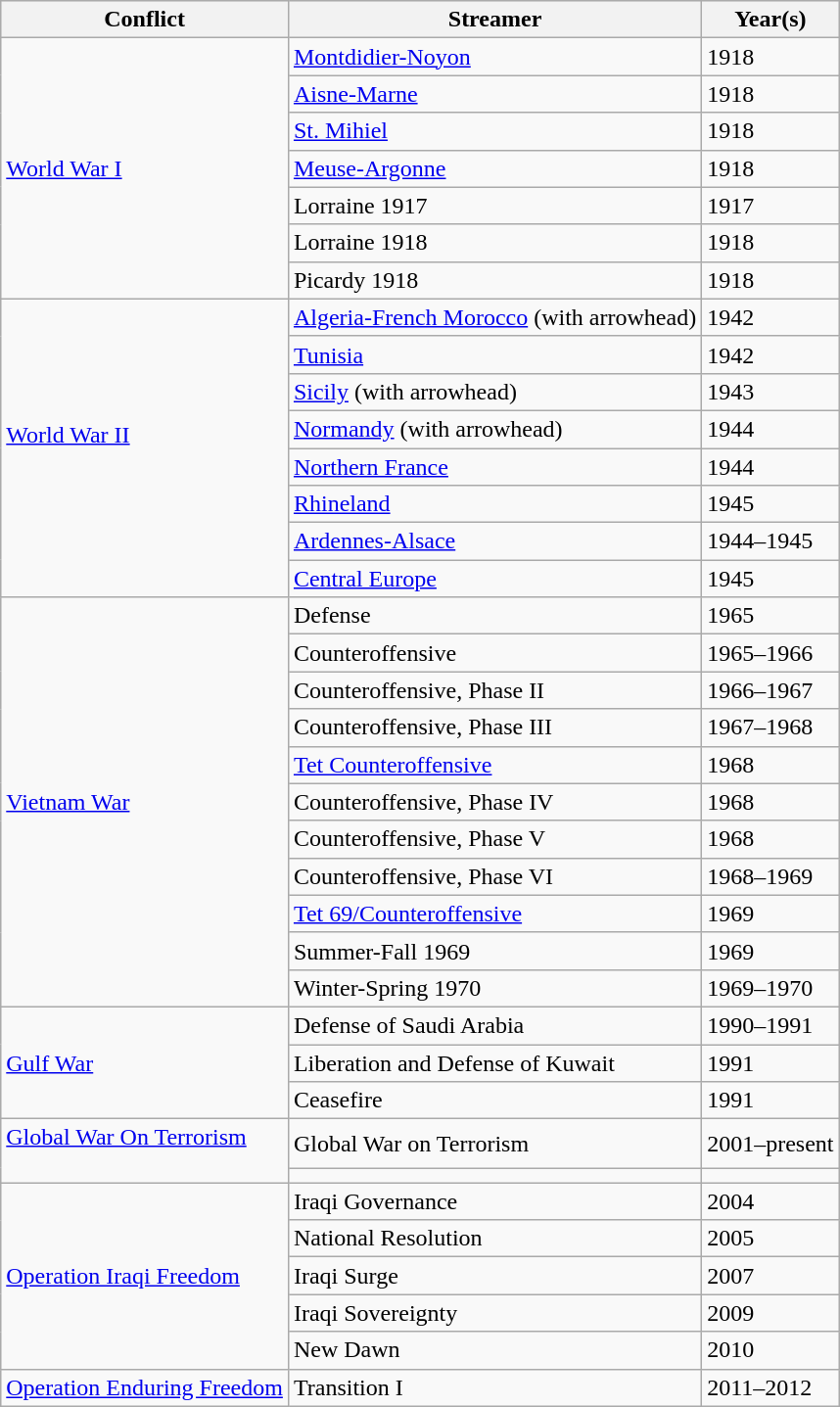<table class=wikitable>
<tr style="background:#efefef;">
<th>Conflict</th>
<th>Streamer</th>
<th>Year(s)</th>
</tr>
<tr>
<td rowspan="7"><a href='#'>World War I</a> <br> </td>
<td><a href='#'>Montdidier-Noyon</a></td>
<td>1918</td>
</tr>
<tr>
<td><a href='#'>Aisne-Marne</a></td>
<td>1918</td>
</tr>
<tr>
<td><a href='#'>St. Mihiel</a></td>
<td>1918</td>
</tr>
<tr>
<td><a href='#'>Meuse-Argonne</a></td>
<td>1918</td>
</tr>
<tr>
<td>Lorraine 1917</td>
<td>1917</td>
</tr>
<tr>
<td>Lorraine 1918</td>
<td>1918</td>
</tr>
<tr>
<td>Picardy 1918</td>
<td>1918</td>
</tr>
<tr>
<td rowspan="8"><a href='#'>World War II</a> <br> <br> </td>
<td><a href='#'>Algeria-French Morocco</a> (with arrowhead)</td>
<td>1942</td>
</tr>
<tr>
<td><a href='#'>Tunisia</a></td>
<td>1942</td>
</tr>
<tr>
<td><a href='#'>Sicily</a> (with arrowhead)</td>
<td>1943</td>
</tr>
<tr>
<td><a href='#'>Normandy</a> (with arrowhead)</td>
<td>1944</td>
</tr>
<tr>
<td><a href='#'>Northern France</a></td>
<td>1944</td>
</tr>
<tr>
<td><a href='#'>Rhineland</a></td>
<td>1945</td>
</tr>
<tr>
<td><a href='#'>Ardennes-Alsace</a></td>
<td>1944–1945</td>
</tr>
<tr>
<td><a href='#'>Central Europe</a></td>
<td>1945</td>
</tr>
<tr>
<td rowspan="11"><a href='#'>Vietnam War</a> <br> </td>
<td>Defense</td>
<td>1965</td>
</tr>
<tr>
<td>Counteroffensive</td>
<td>1965–1966</td>
</tr>
<tr>
<td>Counteroffensive, Phase II</td>
<td>1966–1967</td>
</tr>
<tr>
<td>Counteroffensive, Phase III</td>
<td>1967–1968</td>
</tr>
<tr>
<td><a href='#'>Tet Counteroffensive</a></td>
<td>1968</td>
</tr>
<tr>
<td>Counteroffensive, Phase IV</td>
<td>1968</td>
</tr>
<tr>
<td>Counteroffensive, Phase V</td>
<td>1968</td>
</tr>
<tr>
<td>Counteroffensive, Phase VI</td>
<td>1968–1969</td>
</tr>
<tr>
<td><a href='#'>Tet 69/Counteroffensive</a></td>
<td>1969</td>
</tr>
<tr>
<td>Summer-Fall 1969</td>
<td>1969</td>
</tr>
<tr>
<td>Winter-Spring 1970</td>
<td>1969–1970</td>
</tr>
<tr>
<td rowspan="3"><a href='#'>Gulf War</a> <br> </td>
<td>Defense of Saudi Arabia</td>
<td>1990–1991</td>
</tr>
<tr>
<td>Liberation and Defense of Kuwait</td>
<td>1991</td>
</tr>
<tr>
<td>Ceasefire</td>
<td>1991</td>
</tr>
<tr>
<td rowspan="2"><a href='#'>Global War On Terrorism</a><br> <br> </td>
<td>Global War on Terrorism</td>
<td>2001–present</td>
</tr>
<tr>
<td></td>
<td></td>
</tr>
<tr>
<td rowspan="5"><a href='#'>Operation Iraqi Freedom</a><br> </td>
<td>Iraqi Governance</td>
<td>2004</td>
</tr>
<tr>
<td>National Resolution</td>
<td>2005</td>
</tr>
<tr>
<td>Iraqi Surge</td>
<td>2007</td>
</tr>
<tr>
<td>Iraqi Sovereignty</td>
<td>2009</td>
</tr>
<tr>
<td>New Dawn</td>
<td>2010</td>
</tr>
<tr>
<td><a href='#'>Operation Enduring Freedom</a> <br> </td>
<td>Transition I</td>
<td>2011–2012</td>
</tr>
</table>
